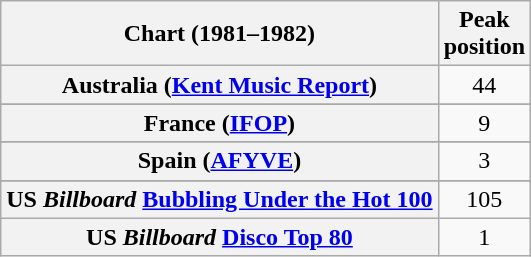<table class="wikitable sortable plainrowheaders" style="text-align:center">
<tr>
<th scope="col">Chart (1981–1982)</th>
<th scope="col">Peak<br>position</th>
</tr>
<tr>
<th scope="row">Australia (<a href='#'>Kent Music Report</a>)</th>
<td>44</td>
</tr>
<tr>
</tr>
<tr>
<th scope="row">France (<a href='#'>IFOP</a>)</th>
<td>9</td>
</tr>
<tr>
</tr>
<tr>
</tr>
<tr>
</tr>
<tr>
</tr>
<tr>
<th scope="row">Spain (<a href='#'>AFYVE</a>)</th>
<td>3</td>
</tr>
<tr>
</tr>
<tr>
<th scope="row">US <em>Billboard</em> <a href='#'>Bubbling Under the Hot 100</a></th>
<td>105</td>
</tr>
<tr>
<th scope="row">US <em>Billboard</em> <a href='#'>Disco Top 80</a></th>
<td>1</td>
</tr>
</table>
